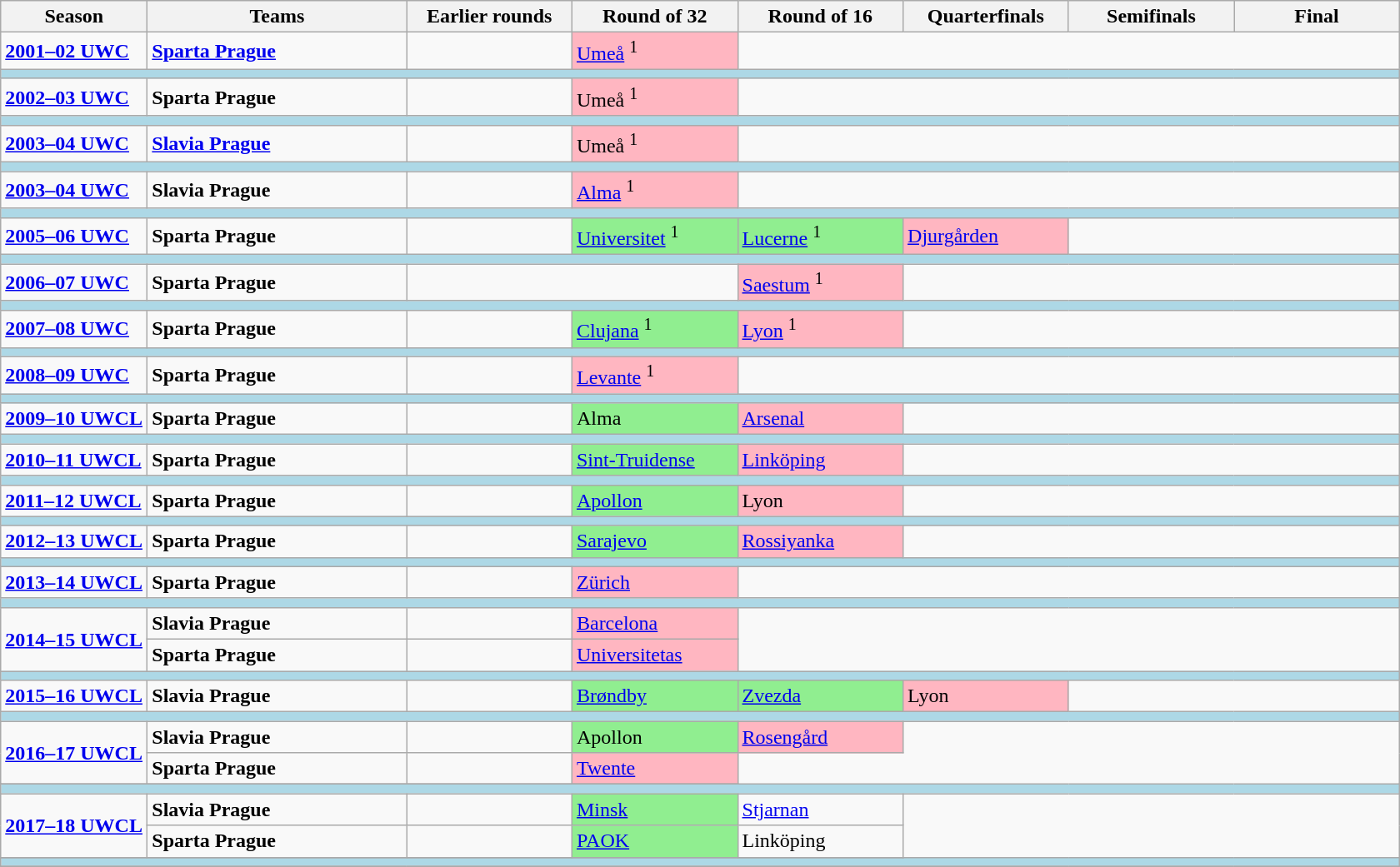<table class="wikitable">
<tr>
<th width=110px>Season</th>
<th width=200px>Teams</th>
<th width=125px>Earlier rounds</th>
<th width=125px>Round of 32</th>
<th width=125px>Round of 16</th>
<th width=125px>Quarterfinals</th>
<th width=125px>Semifinals</th>
<th width=125px>Final</th>
</tr>
<tr>
<td><strong><a href='#'>2001–02 UWC</a></strong></td>
<td> <strong><a href='#'>Sparta Prague</a></strong></td>
<td></td>
<td bgcolor=lightpink> <a href='#'>Umeå</a> <sup>1</sup></td>
</tr>
<tr bgcolor=lightblue>
<td colspan=8></td>
</tr>
<tr>
<td><strong><a href='#'>2002–03 UWC</a></strong></td>
<td> <strong>Sparta Prague</strong></td>
<td></td>
<td bgcolor=lightpink> Umeå <sup>1</sup></td>
</tr>
<tr bgcolor=lightblue>
<td colspan=8></td>
</tr>
<tr>
<td><strong><a href='#'>2003–04 UWC</a></strong></td>
<td> <strong><a href='#'>Slavia Prague</a></strong></td>
<td></td>
<td bgcolor=lightpink> Umeå <sup>1</sup></td>
</tr>
<tr bgcolor=lightblue>
<td colspan=8></td>
</tr>
<tr>
<td><strong><a href='#'>2003–04 UWC</a></strong></td>
<td> <strong>Slavia Prague</strong></td>
<td></td>
<td bgcolor=lightpink> <a href='#'>Alma</a> <sup>1</sup></td>
</tr>
<tr bgcolor=lightblue>
<td colspan=8></td>
</tr>
<tr>
<td><strong><a href='#'>2005–06 UWC</a></strong></td>
<td> <strong>Sparta Prague</strong></td>
<td></td>
<td bgcolor=lightgreen> <a href='#'>Universitet</a> <sup>1</sup></td>
<td bgcolor=lightgreen> <a href='#'>Lucerne</a> <sup>1</sup></td>
<td bgcolor=lightpink> <a href='#'>Djurgården</a></td>
</tr>
<tr bgcolor=lightblue>
<td colspan=8></td>
</tr>
<tr>
<td><strong><a href='#'>2006–07 UWC</a></strong></td>
<td> <strong>Sparta Prague</strong></td>
<td colspan=2></td>
<td bgcolor=lightpink> <a href='#'>Saestum</a> <sup>1</sup></td>
</tr>
<tr bgcolor=lightblue>
<td colspan=8></td>
</tr>
<tr>
<td><strong><a href='#'>2007–08 UWC</a></strong></td>
<td> <strong>Sparta Prague</strong></td>
<td></td>
<td bgcolor=lightgreen> <a href='#'>Clujana</a> <sup>1</sup></td>
<td bgcolor=lightpink> <a href='#'>Lyon</a> <sup>1</sup></td>
</tr>
<tr bgcolor=lightblue>
<td colspan=8></td>
</tr>
<tr>
<td><strong><a href='#'>2008–09 UWC</a></strong></td>
<td> <strong>Sparta Prague</strong></td>
<td></td>
<td bgcolor=lightpink> <a href='#'>Levante</a> <sup>1</sup></td>
</tr>
<tr bgcolor=lightblue>
<td colspan=8></td>
</tr>
<tr>
<td><strong><a href='#'>2009–10 UWCL</a></strong></td>
<td> <strong>Sparta Prague</strong></td>
<td></td>
<td bgcolor=lightgreen> Alma</td>
<td bgcolor=lightpink> <a href='#'>Arsenal</a></td>
</tr>
<tr bgcolor=lightblue>
<td colspan=8></td>
</tr>
<tr>
<td><strong><a href='#'>2010–11 UWCL</a></strong></td>
<td> <strong>Sparta Prague</strong></td>
<td></td>
<td bgcolor=lightgreen> <a href='#'>Sint-Truidense</a></td>
<td bgcolor=lightpink> <a href='#'>Linköping</a></td>
</tr>
<tr bgcolor=lightblue>
<td colspan=8></td>
</tr>
<tr>
<td><strong><a href='#'>2011–12 UWCL</a></strong></td>
<td> <strong>Sparta Prague</strong></td>
<td></td>
<td bgcolor=lightgreen> <a href='#'>Apollon</a></td>
<td bgcolor=lightpink> Lyon</td>
</tr>
<tr bgcolor=lightblue>
<td colspan=8></td>
</tr>
<tr>
<td><strong><a href='#'>2012–13 UWCL</a></strong></td>
<td> <strong>Sparta Prague</strong></td>
<td></td>
<td bgcolor=lightgreen> <a href='#'>Sarajevo</a></td>
<td bgcolor=lightpink> <a href='#'>Rossiyanka</a></td>
</tr>
<tr bgcolor=lightblue>
<td colspan=8></td>
</tr>
<tr>
<td><strong><a href='#'>2013–14 UWCL</a></strong></td>
<td> <strong>Sparta Prague</strong></td>
<td></td>
<td bgcolor=lightpink> <a href='#'>Zürich</a></td>
</tr>
<tr bgcolor=lightblue>
<td colspan=8></td>
</tr>
<tr>
<td rowspan=2><strong><a href='#'>2014–15 UWCL</a></strong></td>
<td> <strong>Slavia Prague</strong></td>
<td></td>
<td bgcolor=lightpink> <a href='#'>Barcelona</a></td>
</tr>
<tr>
<td> <strong>Sparta Prague</strong></td>
<td></td>
<td bgcolor=lightpink> <a href='#'>Universitetas</a></td>
</tr>
<tr bgcolor=lightblue>
<td colspan=8></td>
</tr>
<tr>
<td><strong><a href='#'>2015–16 UWCL</a></strong></td>
<td> <strong>Slavia Prague</strong></td>
<td></td>
<td bgcolor=lightgreen> <a href='#'>Brøndby</a></td>
<td bgcolor=lightgreen> <a href='#'>Zvezda</a></td>
<td bgcolor=lightpink> Lyon</td>
</tr>
<tr bgcolor=lightblue>
<td colspan=8></td>
</tr>
<tr>
<td rowspan=2><strong><a href='#'>2016–17 UWCL</a></strong></td>
<td> <strong>Slavia Prague</strong></td>
<td></td>
<td bgcolor=lightgreen> Apollon</td>
<td bgcolor=lightpink> <a href='#'>Rosengård</a></td>
</tr>
<tr>
<td> <strong>Sparta Prague</strong></td>
<td></td>
<td bgcolor=lightpink> <a href='#'>Twente</a></td>
</tr>
<tr>
</tr>
<tr bgcolor=lightblue>
<td colspan=8></td>
</tr>
<tr>
<td rowspan=2><strong><a href='#'>2017–18 UWCL</a></strong></td>
<td> <strong>Slavia Prague</strong></td>
<td></td>
<td bgcolor=lightgreen> <a href='#'>Minsk</a></td>
<td> <a href='#'>Stjarnan</a></td>
</tr>
<tr>
<td> <strong>Sparta Prague</strong></td>
<td></td>
<td bgcolor=lightgreen> <a href='#'>PAOK</a></td>
<td> Linköping</td>
</tr>
<tr>
</tr>
<tr bgcolor=lightblue>
<td colspan=8></td>
</tr>
<tr>
</tr>
</table>
